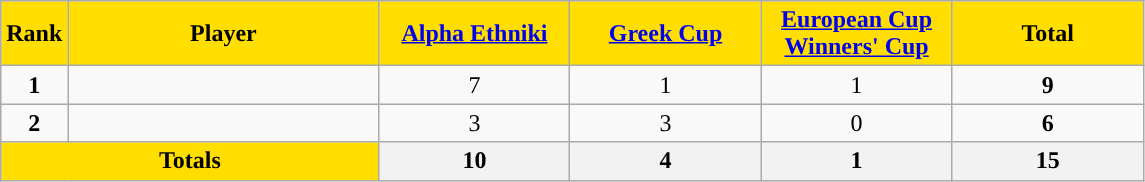<table class="wikitable sortable" style="text-align:center">
<tr>
<th style="background:#FFDE00">Rank</th>
<th width=200 style="background:#FFDE00">Player</th>
<th width=120 style="background:#FFDE00"><a href='#'>Alpha Ethniki</a></th>
<th width=120 style="background:#FFDE00"><a href='#'>Greek Cup</a></th>
<th width=120 style="background:#FFDE00"><a href='#'>European Cup Winners' Cup</a></th>
<th width=120 style="background:#FFDE00">Total</th>
</tr>
<tr>
<td><strong>1</strong></td>
<td align=left></td>
<td>7</td>
<td>1</td>
<td>1</td>
<td><strong>9</strong></td>
</tr>
<tr>
<td><strong>2</strong></td>
<td align=left></td>
<td>3</td>
<td>3</td>
<td>0</td>
<td><strong>6</strong></td>
</tr>
<tr class="sortbottom">
<th colspan=2 style="background:#FFDE00"><strong>Totals</strong></th>
<th><strong>10</strong></th>
<th><strong> 4</strong></th>
<th><strong> 1</strong></th>
<th><strong>15</strong></th>
</tr>
</table>
